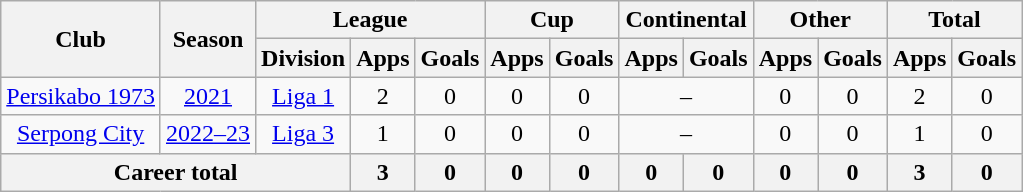<table class="wikitable" style="text-align: center">
<tr>
<th rowspan="2">Club</th>
<th rowspan="2">Season</th>
<th colspan="3">League</th>
<th colspan="2">Cup</th>
<th colspan="2">Continental</th>
<th colspan="2">Other</th>
<th colspan="2">Total</th>
</tr>
<tr>
<th>Division</th>
<th>Apps</th>
<th>Goals</th>
<th>Apps</th>
<th>Goals</th>
<th>Apps</th>
<th>Goals</th>
<th>Apps</th>
<th>Goals</th>
<th>Apps</th>
<th>Goals</th>
</tr>
<tr>
<td rowspan="1"><a href='#'>Persikabo 1973</a></td>
<td><a href='#'>2021</a></td>
<td rowspan="1" valign="center"><a href='#'>Liga 1</a></td>
<td>2</td>
<td>0</td>
<td>0</td>
<td>0</td>
<td colspan="2">–</td>
<td>0</td>
<td>0</td>
<td>2</td>
<td>0</td>
</tr>
<tr>
<td rowspan="1"><a href='#'>Serpong City</a></td>
<td><a href='#'>2022–23</a></td>
<td rowspan="1" valign="center"><a href='#'>Liga 3</a></td>
<td>1</td>
<td>0</td>
<td>0</td>
<td>0</td>
<td colspan="2">–</td>
<td>0</td>
<td>0</td>
<td>1</td>
<td>0</td>
</tr>
<tr>
<th colspan=3>Career total</th>
<th>3</th>
<th>0</th>
<th>0</th>
<th>0</th>
<th>0</th>
<th>0</th>
<th>0</th>
<th>0</th>
<th>3</th>
<th>0</th>
</tr>
</table>
